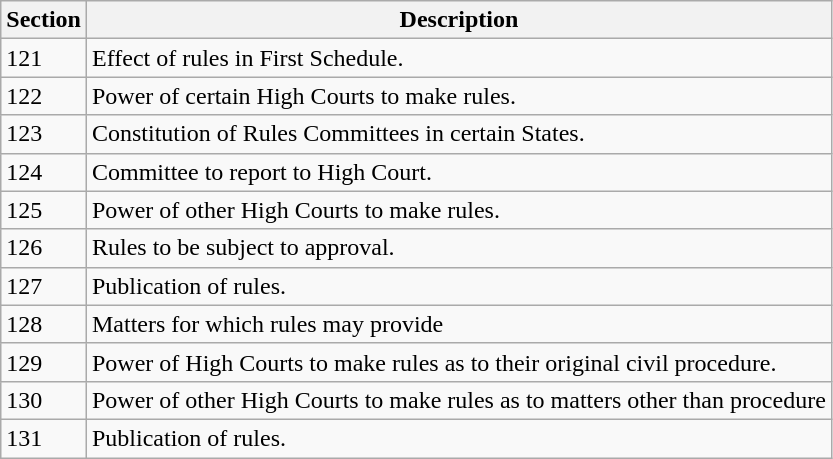<table class="wikitable">
<tr>
<th>Section</th>
<th>Description</th>
</tr>
<tr>
<td>121</td>
<td>Effect of rules in First Schedule.</td>
</tr>
<tr>
<td>122</td>
<td>Power of certain High Courts to make rules.</td>
</tr>
<tr>
<td>123</td>
<td>Constitution of Rules Committees in certain States.</td>
</tr>
<tr>
<td>124</td>
<td>Committee to report to High Court.</td>
</tr>
<tr>
<td>125</td>
<td>Power of other High Courts to make rules.</td>
</tr>
<tr>
<td>126</td>
<td>Rules to be subject to approval.</td>
</tr>
<tr>
<td>127</td>
<td>Publication of rules.</td>
</tr>
<tr>
<td>128</td>
<td>Matters for which rules may provide</td>
</tr>
<tr>
<td>129</td>
<td>Power of High Courts to make rules as to their original civil procedure.</td>
</tr>
<tr>
<td>130</td>
<td>Power of other High Courts to make rules as to matters other than procedure</td>
</tr>
<tr>
<td>131</td>
<td>Publication of rules.</td>
</tr>
</table>
